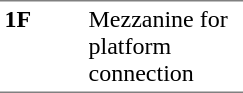<table border=0 cellspacing=0 cellpadding=3>
<tr>
<td style="border-bottom:solid 1px gray;border-top:solid 1px gray;" width=50 valign=top><strong>1F</strong></td>
<td style="border-top:solid 1px gray;border-bottom:solid 1px gray;" width=100 valign=top>Mezzanine for platform connection</td>
</tr>
</table>
